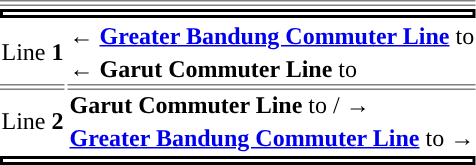<table>
<tr>
<th colspan="2" style="border-top:solid 1px gray;border-bottom:solid 1px gray;align:center"> </th>
</tr>
<tr>
<td colspan="2" style="align:center;border:solid 2px black"></td>
</tr>
<tr>
<td rowspan="2" style="border-bottom:solid 1px gray">Line <strong>1</strong></td>
<td>←   <strong><a href='#'>Greater Bandung Commuter Line</a></strong> to </td>
</tr>
<tr>
<td style="border-bottom:solid 1px gray">←   <strong>Garut Commuter Line</strong> to </td>
</tr>
<tr>
<td rowspan="2" style="border-top:solid 1px gray">Line <strong>2</strong></td>
<td style="border-top:solid 1px gray"> <strong>Garut Commuter Line</strong> to /  →</td>
</tr>
<tr>
<td> <strong><a href='#'>Greater Bandung Commuter Line</a></strong> to   →</td>
</tr>
<tr>
<td colspan="2" style="border:solid 2px black"></td>
</tr>
</table>
